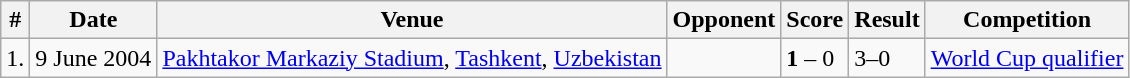<table class="wikitable">
<tr>
<th>#</th>
<th>Date</th>
<th>Venue</th>
<th>Opponent</th>
<th>Score</th>
<th>Result</th>
<th>Competition</th>
</tr>
<tr>
<td>1.</td>
<td>9 June 2004</td>
<td><a href='#'>Pakhtakor Markaziy Stadium</a>, <a href='#'>Tashkent</a>, <a href='#'>Uzbekistan</a></td>
<td></td>
<td><strong>1</strong> – 0</td>
<td>3–0</td>
<td><a href='#'>World Cup qualifier</a></td>
</tr>
</table>
